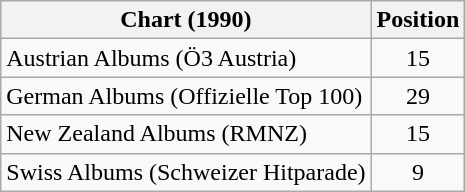<table class="wikitable plainrowheaders sortable">
<tr>
<th scope="col">Chart (1990)</th>
<th scope="col">Position</th>
</tr>
<tr>
<td>Austrian Albums (Ö3 Austria)</td>
<td style="text-align:center;">15</td>
</tr>
<tr>
<td>German Albums (Offizielle Top 100)</td>
<td style="text-align:center;">29</td>
</tr>
<tr>
<td>New Zealand Albums (RMNZ)</td>
<td style="text-align:center;">15</td>
</tr>
<tr>
<td>Swiss Albums (Schweizer Hitparade)</td>
<td style="text-align:center;">9</td>
</tr>
</table>
